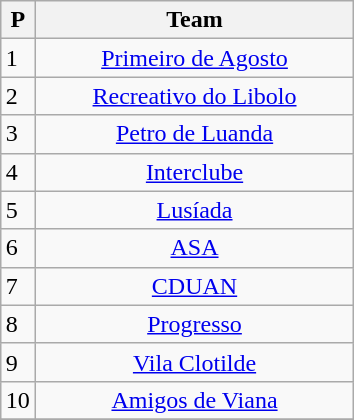<table class="wikitable" style="margin: 1em auto 1em auto;">
<tr>
<th>P</th>
<th width=205>Team</th>
</tr>
<tr>
<td>1</td>
<td align="center"><a href='#'>Primeiro de Agosto</a></td>
</tr>
<tr>
<td>2</td>
<td align="center"><a href='#'>Recreativo do Libolo</a></td>
</tr>
<tr>
<td>3</td>
<td align="center"><a href='#'>Petro de Luanda</a></td>
</tr>
<tr>
<td>4</td>
<td align="center"><a href='#'>Interclube</a></td>
</tr>
<tr>
<td>5</td>
<td align="center"><a href='#'>Lusíada</a></td>
</tr>
<tr>
<td>6</td>
<td align="center"><a href='#'>ASA</a></td>
</tr>
<tr>
<td>7</td>
<td align="center"><a href='#'>CDUAN</a></td>
</tr>
<tr>
<td>8</td>
<td align="center"><a href='#'>Progresso</a></td>
</tr>
<tr>
<td>9</td>
<td align="center"><a href='#'>Vila Clotilde</a></td>
</tr>
<tr>
<td>10</td>
<td align="center"><a href='#'>Amigos de Viana</a></td>
</tr>
<tr>
</tr>
</table>
